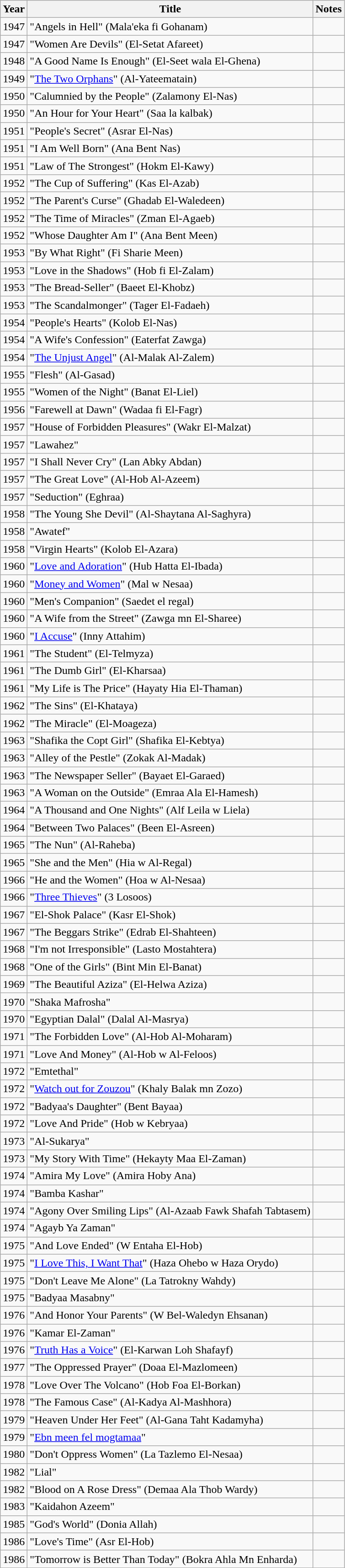<table class="wikitable sortable">
<tr>
<th>Year</th>
<th>Title</th>
<th class="unsortable">Notes</th>
</tr>
<tr>
<td>1947</td>
<td>"Angels in Hell" (Mala'eka fi Gohanam)</td>
<td></td>
</tr>
<tr>
<td>1947</td>
<td>"Women Are Devils" (El-Setat Afareet)</td>
<td></td>
</tr>
<tr>
<td>1948</td>
<td>"A Good Name Is Enough" (El-Seet wala El-Ghena)</td>
<td></td>
</tr>
<tr>
<td>1949</td>
<td>"<a href='#'>The Two Orphans</a>" (Al-Yateematain)</td>
<td></td>
</tr>
<tr>
<td>1950</td>
<td>"Calumnied by the People" (Zalamony El-Nas)</td>
<td></td>
</tr>
<tr>
<td>1950</td>
<td>"An Hour for Your Heart" (Saa la kalbak)</td>
<td></td>
</tr>
<tr>
<td>1951</td>
<td>"People's Secret" (Asrar El-Nas)</td>
<td></td>
</tr>
<tr>
<td>1951</td>
<td>"I Am Well Born" (Ana Bent Nas)</td>
<td></td>
</tr>
<tr>
<td>1951</td>
<td>"Law of The Strongest" (Hokm El-Kawy)</td>
<td></td>
</tr>
<tr>
<td>1952</td>
<td>"The Cup of Suffering" (Kas El-Azab)</td>
<td></td>
</tr>
<tr>
<td>1952</td>
<td>"The Parent's Curse" (Ghadab El-Waledeen)</td>
<td></td>
</tr>
<tr>
<td>1952</td>
<td>"The Time of Miracles" (Zman El-Agaeb)</td>
<td></td>
</tr>
<tr>
<td>1952</td>
<td>"Whose Daughter Am I" (Ana Bent Meen)</td>
<td></td>
</tr>
<tr>
<td>1953</td>
<td>"By What Right" (Fi Sharie Meen)</td>
<td></td>
</tr>
<tr>
<td>1953</td>
<td>"Love in the Shadows" (Hob fi El-Zalam)</td>
<td></td>
</tr>
<tr>
<td>1953</td>
<td>"The Bread-Seller" (Baeet El-Khobz)</td>
<td></td>
</tr>
<tr>
<td>1953</td>
<td>"The Scandalmonger" (Tager El-Fadaeh)</td>
<td></td>
</tr>
<tr>
<td>1954</td>
<td>"People's Hearts" (Kolob El-Nas)</td>
<td></td>
</tr>
<tr>
<td>1954</td>
<td>"A Wife's Confession" (Eaterfat Zawga)</td>
<td></td>
</tr>
<tr>
<td>1954</td>
<td>"<a href='#'>The Unjust Angel</a>" (Al-Malak Al-Zalem)</td>
<td></td>
</tr>
<tr>
<td>1955</td>
<td>"Flesh" (Al-Gasad)</td>
<td></td>
</tr>
<tr>
<td>1955</td>
<td>"Women of the Night" (Banat El-Liel)</td>
<td></td>
</tr>
<tr>
<td>1956</td>
<td>"Farewell at Dawn" (Wadaa fi El-Fagr)</td>
<td></td>
</tr>
<tr>
<td>1957</td>
<td>"House of Forbidden Pleasures" (Wakr El-Malzat)</td>
<td></td>
</tr>
<tr>
<td>1957</td>
<td>"Lawahez"</td>
<td></td>
</tr>
<tr>
<td>1957</td>
<td>"I Shall Never Cry" (Lan Abky Abdan)</td>
<td></td>
</tr>
<tr>
<td>1957</td>
<td>"The Great Love" (Al-Hob Al-Azeem)</td>
<td></td>
</tr>
<tr>
<td>1957</td>
<td>"Seduction" (Eghraa)</td>
<td></td>
</tr>
<tr>
<td>1958</td>
<td>"The Young She Devil" (Al-Shaytana Al-Saghyra)</td>
<td></td>
</tr>
<tr>
<td>1958</td>
<td>"Awatef"</td>
<td></td>
</tr>
<tr>
<td>1958</td>
<td>"Virgin Hearts" (Kolob El-Azara)</td>
<td></td>
</tr>
<tr>
<td>1960</td>
<td>"<a href='#'>Love and Adoration</a>" (Hub Hatta El-Ibada)</td>
<td></td>
</tr>
<tr>
<td>1960</td>
<td>"<a href='#'>Money and Women</a>" (Mal w Nesaa)</td>
<td></td>
</tr>
<tr>
<td>1960</td>
<td>"Men's Companion" (Saedet el regal)</td>
<td></td>
</tr>
<tr>
<td>1960</td>
<td>"A Wife from the Street" (Zawga mn El-Sharee)</td>
<td></td>
</tr>
<tr>
<td>1960</td>
<td>"<a href='#'>I Accuse</a>" (Inny Attahim)</td>
<td></td>
</tr>
<tr>
<td>1961</td>
<td>"The Student" (El-Telmyza)</td>
<td></td>
</tr>
<tr>
<td>1961</td>
<td>"The Dumb Girl" (El-Kharsaa)</td>
<td></td>
</tr>
<tr>
<td>1961</td>
<td>"My Life is The Price" (Hayaty Hia El-Thaman)</td>
<td></td>
</tr>
<tr>
<td>1962</td>
<td>"The Sins" (El-Khataya)</td>
<td></td>
</tr>
<tr>
<td>1962</td>
<td>"The Miracle" (El-Moageza)</td>
<td></td>
</tr>
<tr>
<td>1963</td>
<td>"Shafika the Copt Girl" (Shafika El-Kebtya)</td>
<td></td>
</tr>
<tr>
<td>1963</td>
<td>"Alley of the Pestle" (Zokak Al-Madak)</td>
<td></td>
</tr>
<tr>
<td>1963</td>
<td>"The Newspaper Seller" (Bayaet El-Garaed)</td>
<td></td>
</tr>
<tr>
<td>1963</td>
<td>"A Woman on the Outside" (Emraa Ala El-Hamesh)</td>
<td></td>
</tr>
<tr>
<td>1964</td>
<td>"A Thousand and One Nights" (Alf Leila w Liela)</td>
<td></td>
</tr>
<tr>
<td>1964</td>
<td>"Between Two Palaces" (Been El-Asreen)</td>
<td></td>
</tr>
<tr>
<td>1965</td>
<td>"The Nun" (Al-Raheba)</td>
<td></td>
</tr>
<tr>
<td>1965</td>
<td>"She and the Men" (Hia w Al-Regal)</td>
<td></td>
</tr>
<tr>
<td>1966</td>
<td>"He and the Women" (Hoa w Al-Nesaa)</td>
<td></td>
</tr>
<tr>
<td>1966</td>
<td>"<a href='#'>Three Thieves</a>" (3 Losoos)</td>
<td></td>
</tr>
<tr>
<td>1967</td>
<td>"El-Shok Palace" (Kasr El-Shok)</td>
<td></td>
</tr>
<tr>
<td>1967</td>
<td>"The Beggars Strike" (Edrab El-Shahteen)</td>
<td></td>
</tr>
<tr>
<td>1968</td>
<td>"I'm not Irresponsible" (Lasto Mostahtera)</td>
<td></td>
</tr>
<tr>
<td>1968</td>
<td>"One of the Girls" (Bint Min El-Banat)</td>
<td></td>
</tr>
<tr>
<td>1969</td>
<td>"The Beautiful Aziza" (El-Helwa Aziza)</td>
<td></td>
</tr>
<tr>
<td>1970</td>
<td>"Shaka Mafrosha"</td>
<td></td>
</tr>
<tr>
<td>1970</td>
<td>"Egyptian Dalal" (Dalal Al-Masrya)</td>
<td></td>
</tr>
<tr>
<td>1971</td>
<td>"The Forbidden Love" (Al-Hob Al-Moharam)</td>
<td></td>
</tr>
<tr>
<td>1971</td>
<td>"Love And Money" (Al-Hob w Al-Feloos)</td>
<td></td>
</tr>
<tr>
<td>1972</td>
<td>"Emtethal"</td>
<td></td>
</tr>
<tr>
<td>1972</td>
<td>"<a href='#'>Watch out for Zouzou</a>" (Khaly Balak mn Zozo)</td>
<td></td>
</tr>
<tr>
<td>1972</td>
<td>"Badyaa's Daughter" (Bent Bayaa)</td>
<td></td>
</tr>
<tr>
<td>1972</td>
<td>"Love And Pride" (Hob w Kebryaa)</td>
<td></td>
</tr>
<tr>
<td>1973</td>
<td>"Al-Sukarya"</td>
<td></td>
</tr>
<tr>
<td>1973</td>
<td>"My Story With Time" (Hekayty Maa El-Zaman)</td>
<td></td>
</tr>
<tr>
<td>1974</td>
<td>"Amira My Love" (Amira Hoby Ana)</td>
<td></td>
</tr>
<tr>
<td>1974</td>
<td>"Bamba Kashar"</td>
<td></td>
</tr>
<tr>
<td>1974</td>
<td>"Agony Over Smiling Lips" (Al-Azaab Fawk Shafah Tabtasem)</td>
<td></td>
</tr>
<tr>
<td>1974</td>
<td>"Agayb Ya Zaman"</td>
<td></td>
</tr>
<tr>
<td>1975</td>
<td>"And Love Ended" (W Entaha El-Hob)</td>
<td></td>
</tr>
<tr>
<td>1975</td>
<td>"<a href='#'>I Love This, I Want That</a>" (Haza Ohebo w Haza Orydo)</td>
<td></td>
</tr>
<tr>
<td>1975</td>
<td>"Don't Leave Me Alone" (La Tatrokny Wahdy)</td>
<td></td>
</tr>
<tr>
<td>1975</td>
<td>"Badyaa Masabny"</td>
<td></td>
</tr>
<tr>
<td>1976</td>
<td>"And Honor Your Parents" (W Bel-Waledyn Ehsanan)</td>
<td></td>
</tr>
<tr>
<td>1976</td>
<td>"Kamar El-Zaman"</td>
<td></td>
</tr>
<tr>
<td>1976</td>
<td>"<a href='#'>Truth Has a Voice</a>" (El-Karwan Loh Shafayf)</td>
<td></td>
</tr>
<tr>
<td>1977</td>
<td>"The Oppressed Prayer" (Doaa El-Mazlomeen)</td>
<td></td>
</tr>
<tr>
<td>1978</td>
<td>"Love Over The Volcano" (Hob Foa El-Borkan)</td>
<td></td>
</tr>
<tr>
<td>1978</td>
<td>"The Famous Case" (Al-Kadya Al-Mashhora)</td>
<td></td>
</tr>
<tr>
<td>1979</td>
<td>"Heaven Under Her Feet" (Al-Gana Taht Kadamyha)</td>
<td></td>
</tr>
<tr>
<td>1979</td>
<td>"<a href='#'>Ebn meen fel mogtamaa</a>"</td>
<td></td>
</tr>
<tr>
<td>1980</td>
<td>"Don't Oppress Women" (La Tazlemo El-Nesaa)</td>
<td></td>
</tr>
<tr>
<td>1982</td>
<td>"Lial"</td>
<td></td>
</tr>
<tr>
<td>1982</td>
<td>"Blood on A Rose Dress" (Demaa Ala Thob Wardy)</td>
<td></td>
</tr>
<tr>
<td>1983</td>
<td>"Kaidahon Azeem"</td>
<td></td>
</tr>
<tr>
<td>1985</td>
<td>"God's World" (Donia Allah)</td>
<td></td>
</tr>
<tr>
<td>1986</td>
<td>"Love's Time" (Asr El-Hob)</td>
<td></td>
</tr>
<tr>
<td>1986</td>
<td>"Tomorrow is Better Than Today" (Bokra Ahla Mn Enharda)</td>
<td></td>
</tr>
</table>
